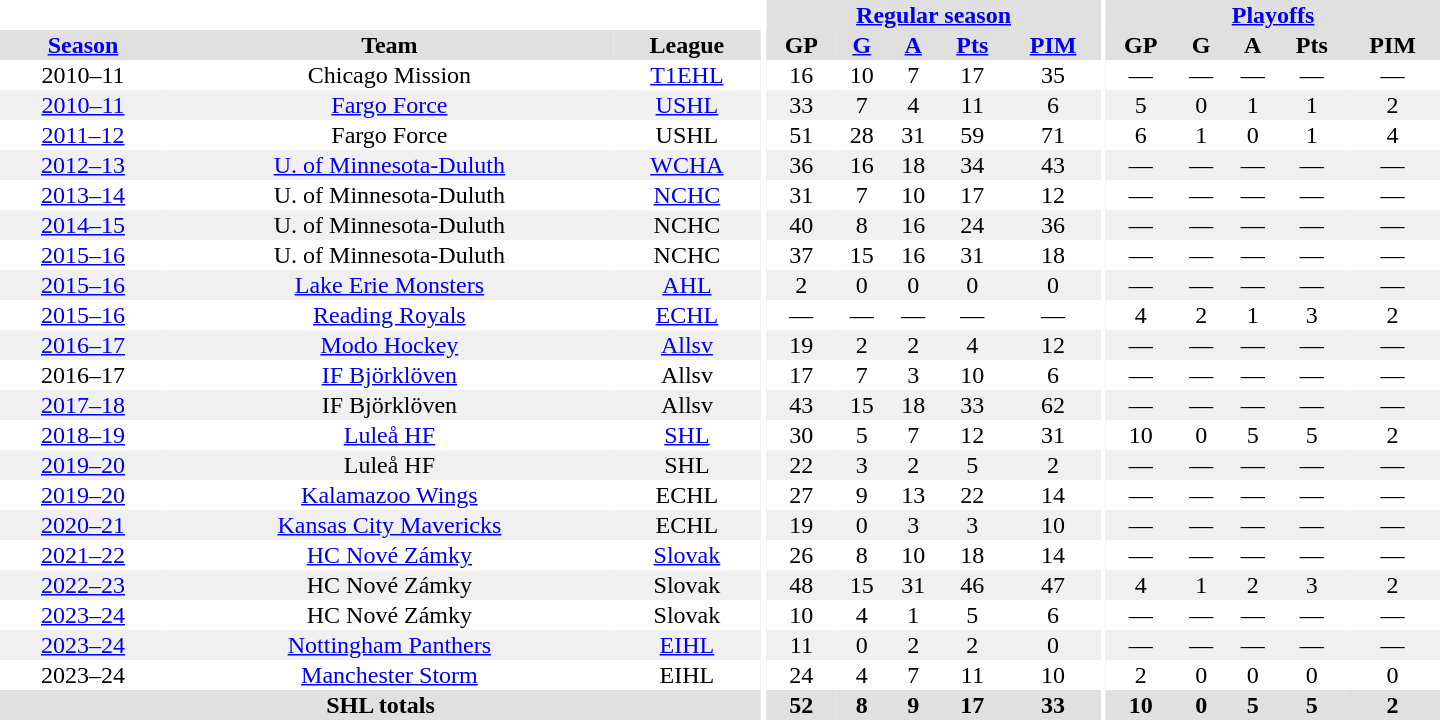<table border="0" cellpadding="1" cellspacing="0" style="text-align:center; width:60em">
<tr bgcolor="#e0e0e0">
<th colspan="3" bgcolor="#ffffff"></th>
<th rowspan="100" bgcolor="#ffffff"></th>
<th colspan="5"><a href='#'>Regular season</a></th>
<th rowspan="100" bgcolor="#ffffff"></th>
<th colspan="5"><a href='#'>Playoffs</a></th>
</tr>
<tr bgcolor="#e0e0e0">
<th><a href='#'>Season</a></th>
<th>Team</th>
<th>League</th>
<th>GP</th>
<th><a href='#'>G</a></th>
<th><a href='#'>A</a></th>
<th><a href='#'>Pts</a></th>
<th><a href='#'>PIM</a></th>
<th>GP</th>
<th>G</th>
<th>A</th>
<th>Pts</th>
<th>PIM</th>
</tr>
<tr ALIGN="centre">
<td>2010–11</td>
<td>Chicago Mission</td>
<td><a href='#'>T1EHL</a></td>
<td>16</td>
<td>10</td>
<td>7</td>
<td>17</td>
<td>35</td>
<td>—</td>
<td>—</td>
<td>—</td>
<td>—</td>
<td>—</td>
</tr>
<tr ALIGN="centre" bgcolor="#f0f0f0">
<td><a href='#'>2010–11</a></td>
<td><a href='#'>Fargo Force</a></td>
<td><a href='#'>USHL</a></td>
<td>33</td>
<td>7</td>
<td>4</td>
<td>11</td>
<td>6</td>
<td>5</td>
<td>0</td>
<td>1</td>
<td>1</td>
<td>2</td>
</tr>
<tr ALIGN="centre">
<td><a href='#'>2011–12</a></td>
<td>Fargo Force</td>
<td>USHL</td>
<td>51</td>
<td>28</td>
<td>31</td>
<td>59</td>
<td>71</td>
<td>6</td>
<td>1</td>
<td>0</td>
<td>1</td>
<td>4</td>
</tr>
<tr ALIGN="centre" bgcolor="#f0f0f0">
<td><a href='#'>2012–13</a></td>
<td><a href='#'>U. of Minnesota-Duluth</a></td>
<td><a href='#'>WCHA</a></td>
<td>36</td>
<td>16</td>
<td>18</td>
<td>34</td>
<td>43</td>
<td>—</td>
<td>—</td>
<td>—</td>
<td>—</td>
<td>—</td>
</tr>
<tr ALIGN="centre">
<td><a href='#'>2013–14</a></td>
<td>U. of Minnesota-Duluth</td>
<td><a href='#'>NCHC</a></td>
<td>31</td>
<td>7</td>
<td>10</td>
<td>17</td>
<td>12</td>
<td>—</td>
<td>—</td>
<td>—</td>
<td>—</td>
<td>—</td>
</tr>
<tr ALIGN="centre"  bgcolor="#f0f0f0">
<td><a href='#'>2014–15</a></td>
<td>U. of Minnesota-Duluth</td>
<td>NCHC</td>
<td>40</td>
<td>8</td>
<td>16</td>
<td>24</td>
<td>36</td>
<td>—</td>
<td>—</td>
<td>—</td>
<td>—</td>
<td>—</td>
</tr>
<tr ALIGN="centre">
<td><a href='#'>2015–16</a></td>
<td>U. of Minnesota-Duluth</td>
<td>NCHC</td>
<td>37</td>
<td>15</td>
<td>16</td>
<td>31</td>
<td>18</td>
<td>—</td>
<td>—</td>
<td>—</td>
<td>—</td>
<td>—</td>
</tr>
<tr ALIGN="centre"  bgcolor="#f0f0f0">
<td><a href='#'>2015–16</a></td>
<td><a href='#'>Lake Erie Monsters</a></td>
<td><a href='#'>AHL</a></td>
<td>2</td>
<td>0</td>
<td>0</td>
<td>0</td>
<td>0</td>
<td>—</td>
<td>—</td>
<td>—</td>
<td>—</td>
<td>—</td>
</tr>
<tr ALIGN="centre">
<td><a href='#'>2015–16</a></td>
<td><a href='#'>Reading Royals</a></td>
<td><a href='#'>ECHL</a></td>
<td>—</td>
<td>—</td>
<td>—</td>
<td>—</td>
<td>—</td>
<td>4</td>
<td>2</td>
<td>1</td>
<td>3</td>
<td>2</td>
</tr>
<tr ALIGN="centre"  bgcolor="#f0f0f0">
<td><a href='#'>2016–17</a></td>
<td><a href='#'>Modo Hockey</a></td>
<td><a href='#'>Allsv</a></td>
<td>19</td>
<td>2</td>
<td>2</td>
<td>4</td>
<td>12</td>
<td>—</td>
<td>—</td>
<td>—</td>
<td>—</td>
<td>—</td>
</tr>
<tr ALIGN="centre">
<td>2016–17</td>
<td><a href='#'>IF Björklöven</a></td>
<td>Allsv</td>
<td>17</td>
<td>7</td>
<td>3</td>
<td>10</td>
<td>6</td>
<td>—</td>
<td>—</td>
<td>—</td>
<td>—</td>
<td>—</td>
</tr>
<tr ALIGN="centre"  bgcolor="#f0f0f0">
<td><a href='#'>2017–18</a></td>
<td>IF Björklöven</td>
<td>Allsv</td>
<td>43</td>
<td>15</td>
<td>18</td>
<td>33</td>
<td>62</td>
<td>—</td>
<td>—</td>
<td>—</td>
<td>—</td>
<td>—</td>
</tr>
<tr ALIGN="centre">
<td><a href='#'>2018–19</a></td>
<td><a href='#'>Luleå HF</a></td>
<td><a href='#'>SHL</a></td>
<td>30</td>
<td>5</td>
<td>7</td>
<td>12</td>
<td>31</td>
<td>10</td>
<td>0</td>
<td>5</td>
<td>5</td>
<td>2</td>
</tr>
<tr ALIGN="centre"  bgcolor="#f0f0f0">
<td><a href='#'>2019–20</a></td>
<td>Luleå HF</td>
<td>SHL</td>
<td>22</td>
<td>3</td>
<td>2</td>
<td>5</td>
<td>2</td>
<td>—</td>
<td>—</td>
<td>—</td>
<td>—</td>
<td>—</td>
</tr>
<tr ALIGN="centre">
<td><a href='#'>2019–20</a></td>
<td><a href='#'>Kalamazoo Wings</a></td>
<td>ECHL</td>
<td>27</td>
<td>9</td>
<td>13</td>
<td>22</td>
<td>14</td>
<td>—</td>
<td>—</td>
<td>—</td>
<td>—</td>
<td>—</td>
</tr>
<tr ALIGN="centre"  bgcolor="#f0f0f0">
<td><a href='#'>2020–21</a></td>
<td><a href='#'>Kansas City Mavericks</a></td>
<td>ECHL</td>
<td>19</td>
<td>0</td>
<td>3</td>
<td>3</td>
<td>10</td>
<td>—</td>
<td>—</td>
<td>—</td>
<td>—</td>
<td>—</td>
</tr>
<tr ALIGN="centre">
<td><a href='#'>2021–22</a></td>
<td><a href='#'>HC Nové Zámky</a></td>
<td><a href='#'>Slovak</a></td>
<td>26</td>
<td>8</td>
<td>10</td>
<td>18</td>
<td>14</td>
<td>—</td>
<td>—</td>
<td>—</td>
<td>—</td>
<td>—</td>
</tr>
<tr ALIGN="centre"  bgcolor="#f0f0f0">
<td><a href='#'>2022–23</a></td>
<td>HC Nové Zámky</td>
<td>Slovak</td>
<td>48</td>
<td>15</td>
<td>31</td>
<td>46</td>
<td>47</td>
<td>4</td>
<td>1</td>
<td>2</td>
<td>3</td>
<td>2</td>
</tr>
<tr ALIGN="centre">
<td><a href='#'>2023–24</a></td>
<td>HC Nové Zámky</td>
<td>Slovak</td>
<td>10</td>
<td>4</td>
<td>1</td>
<td>5</td>
<td>6</td>
<td>—</td>
<td>—</td>
<td>—</td>
<td>—</td>
<td>—</td>
</tr>
<tr ALIGN="centre"  bgcolor="#f0f0f0">
<td><a href='#'>2023–24</a></td>
<td><a href='#'>Nottingham Panthers</a></td>
<td><a href='#'>EIHL</a></td>
<td>11</td>
<td>0</td>
<td>2</td>
<td>2</td>
<td>0</td>
<td>—</td>
<td>—</td>
<td>—</td>
<td>—</td>
<td>—</td>
</tr>
<tr ALIGN="centre">
<td>2023–24</td>
<td><a href='#'>Manchester Storm</a></td>
<td>EIHL</td>
<td>24</td>
<td>4</td>
<td>7</td>
<td>11</td>
<td>10</td>
<td>2</td>
<td>0</td>
<td>0</td>
<td>0</td>
<td>0</td>
</tr>
<tr bgcolor="#e0e0e0">
<th colspan="3">SHL totals</th>
<th>52</th>
<th>8</th>
<th>9</th>
<th>17</th>
<th>33</th>
<th>10</th>
<th>0</th>
<th>5</th>
<th>5</th>
<th>2</th>
</tr>
</table>
